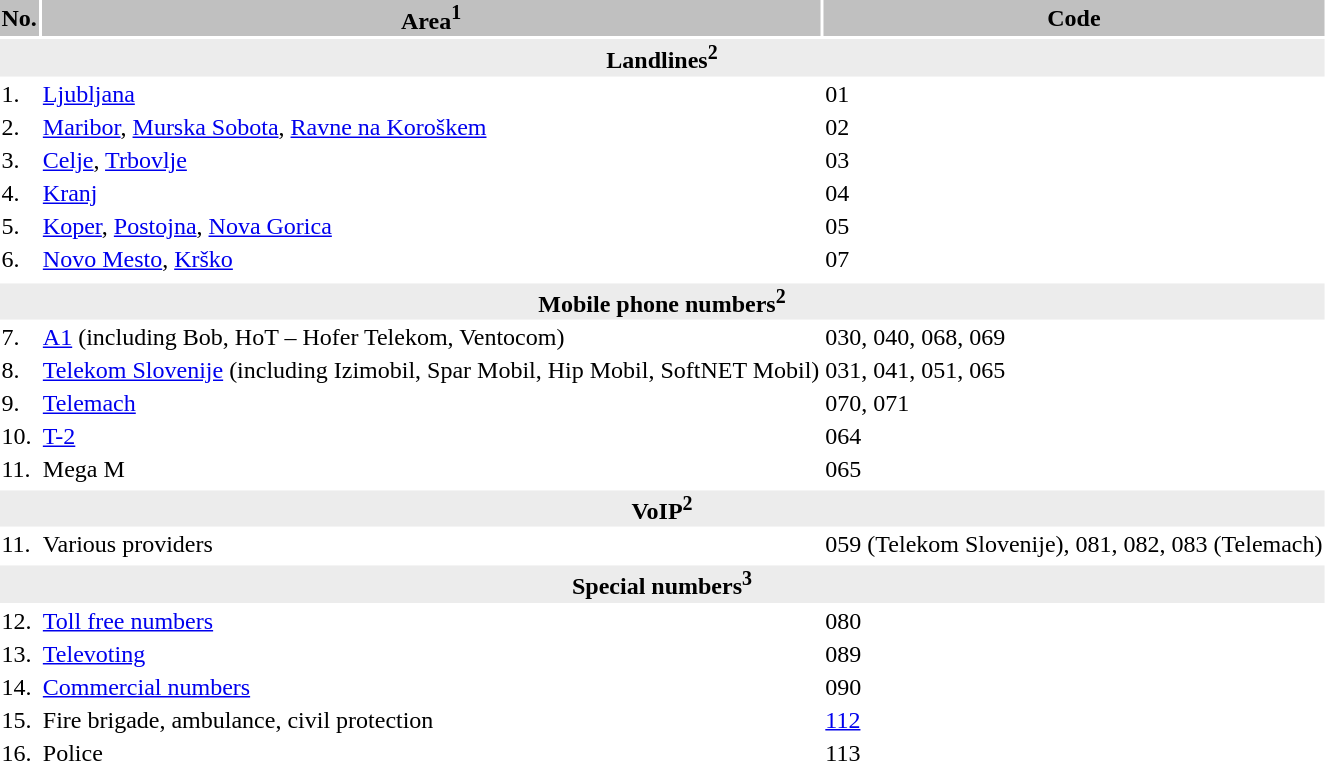<table border=0>
<tr bgcolor=silver>
<th><strong>No.</strong></th>
<th><strong>Area<sup>1</sup></strong></th>
<th><strong>Code</strong></th>
</tr>
<tr bgcolor=#ececec>
<th colspan="3">Landlines<sup>2</sup></th>
</tr>
<tr>
<td>1.</td>
<td><a href='#'>Ljubljana</a></td>
<td>01</td>
</tr>
<tr>
<td>2.</td>
<td><a href='#'>Maribor</a>, <a href='#'>Murska Sobota</a>, <a href='#'>Ravne na Koroškem</a></td>
<td>02</td>
</tr>
<tr>
<td>3.</td>
<td><a href='#'>Celje</a>, <a href='#'>Trbovlje</a></td>
<td>03</td>
</tr>
<tr>
<td>4.</td>
<td><a href='#'>Kranj</a></td>
<td>04</td>
</tr>
<tr>
<td>5.</td>
<td><a href='#'>Koper</a>, <a href='#'>Postojna</a>, <a href='#'>Nova Gorica</a></td>
<td>05</td>
</tr>
<tr>
<td>6.</td>
<td><a href='#'>Novo Mesto</a>, <a href='#'>Krško</a></td>
<td>07</td>
<td></td>
</tr>
<tr>
<td></td>
<td></td>
<td></td>
<td></td>
</tr>
<tr bgcolor=#ececec>
<th colspan="3">Mobile phone numbers<sup>2</sup></th>
</tr>
<tr>
<td>7.</td>
<td><a href='#'>A1</a> (including Bob, HoT – Hofer Telekom, Ventocom)</td>
<td>030, 040, 068, 069</td>
</tr>
<tr>
<td>8.</td>
<td><a href='#'>Telekom Slovenije</a> (including Izimobil, Spar Mobil, Hip Mobil, SoftNET Mobil)</td>
<td>031, 041, 051, 065</td>
</tr>
<tr>
<td>9.</td>
<td><a href='#'>Telemach</a></td>
<td>070, 071</td>
</tr>
<tr>
<td>10.</td>
<td><a href='#'>T-2</a></td>
<td>064</td>
</tr>
<tr>
<td>11.</td>
<td>Mega M</td>
<td>065</td>
</tr>
<tr>
</tr>
<tr bgcolor=#ececec>
<th colspan="3">VoIP<sup>2</sup></th>
</tr>
<tr>
<td>11.</td>
<td>Various providers</td>
<td>059 (Telekom Slovenije), 081, 082, 083 (Telemach)</td>
</tr>
<tr>
</tr>
<tr bgcolor=#ececec>
<th colspan="3">Special numbers<sup>3</sup></th>
</tr>
<tr>
<td>12.</td>
<td><a href='#'>Toll free numbers</a></td>
<td>080</td>
</tr>
<tr>
<td>13.</td>
<td><a href='#'>Televoting</a></td>
<td>089</td>
<td></td>
</tr>
<tr>
<td>14.</td>
<td><a href='#'>Commercial numbers</a></td>
<td>090</td>
</tr>
<tr>
<td>15.</td>
<td>Fire brigade, ambulance, civil protection</td>
<td><a href='#'>112</a></td>
<td></td>
</tr>
<tr>
<td>16.</td>
<td>Police</td>
<td>113</td>
<td></td>
</tr>
</table>
